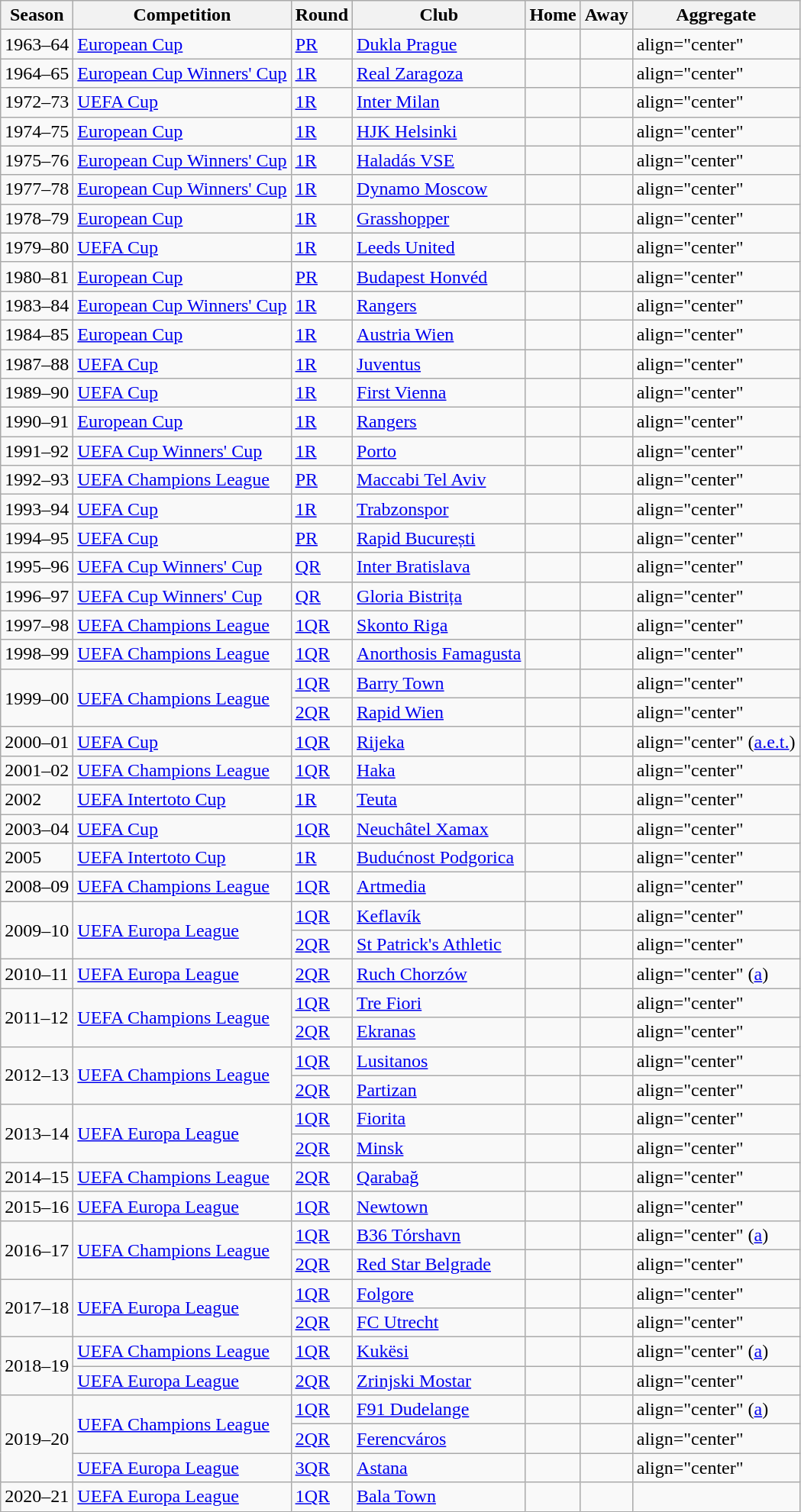<table class="wikitable">
<tr>
<th>Season</th>
<th>Competition</th>
<th>Round</th>
<th>Club</th>
<th>Home</th>
<th>Away</th>
<th>Aggregate</th>
</tr>
<tr>
<td>1963–64</td>
<td><a href='#'>European Cup</a></td>
<td><a href='#'>PR</a></td>
<td> <a href='#'>Dukla Prague</a></td>
<td></td>
<td></td>
<td>align="center"</td>
</tr>
<tr>
<td>1964–65</td>
<td><a href='#'>European Cup Winners' Cup</a></td>
<td><a href='#'>1R</a></td>
<td> <a href='#'>Real Zaragoza</a></td>
<td></td>
<td></td>
<td>align="center"</td>
</tr>
<tr>
<td>1972–73</td>
<td><a href='#'>UEFA Cup</a></td>
<td><a href='#'>1R</a></td>
<td> <a href='#'>Inter Milan</a></td>
<td></td>
<td></td>
<td>align="center"</td>
</tr>
<tr>
<td>1974–75</td>
<td><a href='#'>European Cup</a></td>
<td><a href='#'>1R</a></td>
<td> <a href='#'>HJK Helsinki</a></td>
<td></td>
<td></td>
<td>align="center"</td>
</tr>
<tr>
<td>1975–76</td>
<td><a href='#'>European Cup Winners' Cup</a></td>
<td><a href='#'>1R</a></td>
<td> <a href='#'>Haladás VSE</a></td>
<td></td>
<td></td>
<td>align="center"</td>
</tr>
<tr>
<td>1977–78</td>
<td><a href='#'>European Cup Winners' Cup</a></td>
<td><a href='#'>1R</a></td>
<td> <a href='#'>Dynamo Moscow</a></td>
<td></td>
<td></td>
<td>align="center"</td>
</tr>
<tr>
<td>1978–79</td>
<td><a href='#'>European Cup</a></td>
<td><a href='#'>1R</a></td>
<td> <a href='#'>Grasshopper</a></td>
<td></td>
<td></td>
<td>align="center"</td>
</tr>
<tr>
<td>1979–80</td>
<td><a href='#'>UEFA Cup</a></td>
<td><a href='#'>1R</a></td>
<td> <a href='#'>Leeds United</a></td>
<td></td>
<td></td>
<td>align="center"</td>
</tr>
<tr>
<td>1980–81</td>
<td><a href='#'>European Cup</a></td>
<td><a href='#'>PR</a></td>
<td> <a href='#'>Budapest Honvéd</a></td>
<td></td>
<td></td>
<td>align="center"</td>
</tr>
<tr>
<td>1983–84</td>
<td><a href='#'>European Cup Winners' Cup</a></td>
<td><a href='#'>1R</a></td>
<td> <a href='#'>Rangers</a></td>
<td></td>
<td></td>
<td>align="center"</td>
</tr>
<tr>
<td>1984–85</td>
<td><a href='#'>European Cup</a></td>
<td><a href='#'>1R</a></td>
<td> <a href='#'>Austria Wien</a></td>
<td></td>
<td></td>
<td>align="center"</td>
</tr>
<tr>
<td>1987–88</td>
<td><a href='#'>UEFA Cup</a></td>
<td><a href='#'>1R</a></td>
<td> <a href='#'>Juventus</a></td>
<td></td>
<td></td>
<td>align="center"</td>
</tr>
<tr>
<td>1989–90</td>
<td><a href='#'>UEFA Cup</a></td>
<td><a href='#'>1R</a></td>
<td> <a href='#'>First Vienna</a></td>
<td></td>
<td></td>
<td>align="center"</td>
</tr>
<tr>
<td>1990–91</td>
<td><a href='#'>European Cup</a></td>
<td><a href='#'>1R</a></td>
<td> <a href='#'>Rangers</a></td>
<td></td>
<td></td>
<td>align="center"</td>
</tr>
<tr>
<td>1991–92</td>
<td><a href='#'>UEFA Cup Winners' Cup</a></td>
<td><a href='#'>1R</a></td>
<td> <a href='#'>Porto</a></td>
<td></td>
<td></td>
<td>align="center"</td>
</tr>
<tr>
<td>1992–93</td>
<td><a href='#'>UEFA Champions League</a></td>
<td><a href='#'>PR</a></td>
<td> <a href='#'>Maccabi Tel Aviv</a></td>
<td></td>
<td></td>
<td>align="center"</td>
</tr>
<tr>
<td>1993–94</td>
<td><a href='#'>UEFA Cup</a></td>
<td><a href='#'>1R</a></td>
<td> <a href='#'>Trabzonspor</a></td>
<td></td>
<td></td>
<td>align="center"</td>
</tr>
<tr>
<td>1994–95</td>
<td><a href='#'>UEFA Cup</a></td>
<td><a href='#'>PR</a></td>
<td> <a href='#'>Rapid București</a></td>
<td></td>
<td></td>
<td>align="center"</td>
</tr>
<tr>
<td>1995–96</td>
<td><a href='#'>UEFA Cup Winners' Cup</a></td>
<td><a href='#'>QR</a></td>
<td> <a href='#'>Inter Bratislava</a></td>
<td></td>
<td></td>
<td>align="center"</td>
</tr>
<tr>
<td>1996–97</td>
<td><a href='#'>UEFA Cup Winners' Cup</a></td>
<td><a href='#'>QR</a></td>
<td> <a href='#'>Gloria Bistrița</a></td>
<td></td>
<td></td>
<td>align="center"</td>
</tr>
<tr>
<td>1997–98</td>
<td><a href='#'>UEFA Champions League</a></td>
<td><a href='#'>1QR</a></td>
<td> <a href='#'>Skonto Riga</a></td>
<td></td>
<td></td>
<td>align="center"</td>
</tr>
<tr>
<td>1998–99</td>
<td><a href='#'>UEFA Champions League</a></td>
<td><a href='#'>1QR</a></td>
<td> <a href='#'>Anorthosis Famagusta</a></td>
<td></td>
<td></td>
<td>align="center"</td>
</tr>
<tr>
<td rowspan="2">1999–00</td>
<td rowspan="2"><a href='#'>UEFA Champions League</a></td>
<td><a href='#'>1QR</a></td>
<td> <a href='#'>Barry Town</a></td>
<td></td>
<td></td>
<td>align="center"</td>
</tr>
<tr>
<td><a href='#'>2QR</a></td>
<td> <a href='#'>Rapid Wien</a></td>
<td></td>
<td></td>
<td>align="center"</td>
</tr>
<tr>
<td>2000–01</td>
<td><a href='#'>UEFA Cup</a></td>
<td><a href='#'>1QR</a></td>
<td> <a href='#'>Rijeka</a></td>
<td></td>
<td></td>
<td>align="center" (<a href='#'>a.e.t.</a>)</td>
</tr>
<tr>
<td>2001–02</td>
<td><a href='#'>UEFA Champions League</a></td>
<td><a href='#'>1QR</a></td>
<td> <a href='#'>Haka</a></td>
<td></td>
<td></td>
<td>align="center"</td>
</tr>
<tr>
<td>2002</td>
<td><a href='#'>UEFA Intertoto Cup</a></td>
<td><a href='#'>1R</a></td>
<td> <a href='#'>Teuta</a></td>
<td></td>
<td></td>
<td>align="center"</td>
</tr>
<tr>
<td>2003–04</td>
<td><a href='#'>UEFA Cup</a></td>
<td><a href='#'>1QR</a></td>
<td> <a href='#'>Neuchâtel Xamax</a></td>
<td></td>
<td></td>
<td>align="center"</td>
</tr>
<tr>
<td>2005</td>
<td><a href='#'>UEFA Intertoto Cup</a></td>
<td><a href='#'>1R</a></td>
<td> <a href='#'>Budućnost Podgorica</a></td>
<td></td>
<td></td>
<td>align="center"</td>
</tr>
<tr>
<td>2008–09</td>
<td><a href='#'>UEFA Champions League</a></td>
<td><a href='#'>1QR</a></td>
<td> <a href='#'>Artmedia</a></td>
<td></td>
<td></td>
<td>align="center"</td>
</tr>
<tr>
<td rowspan="2">2009–10</td>
<td rowspan="2"><a href='#'>UEFA Europa League</a></td>
<td><a href='#'>1QR</a></td>
<td> <a href='#'>Keflavík</a></td>
<td></td>
<td></td>
<td>align="center"</td>
</tr>
<tr>
<td><a href='#'>2QR</a></td>
<td> <a href='#'>St Patrick's Athletic</a></td>
<td></td>
<td></td>
<td>align="center"</td>
</tr>
<tr>
<td>2010–11</td>
<td><a href='#'>UEFA Europa League</a></td>
<td><a href='#'>2QR</a></td>
<td> <a href='#'>Ruch Chorzów</a></td>
<td></td>
<td></td>
<td>align="center" (<a href='#'>a</a>)</td>
</tr>
<tr>
<td rowspan="2">2011–12</td>
<td rowspan="2"><a href='#'>UEFA Champions League</a></td>
<td><a href='#'>1QR</a></td>
<td> <a href='#'>Tre Fiori</a></td>
<td></td>
<td></td>
<td>align="center"</td>
</tr>
<tr>
<td><a href='#'>2QR</a></td>
<td> <a href='#'>Ekranas</a></td>
<td></td>
<td></td>
<td>align="center"</td>
</tr>
<tr>
<td rowspan="2">2012–13</td>
<td rowspan="2"><a href='#'>UEFA Champions League</a></td>
<td><a href='#'>1QR</a></td>
<td> <a href='#'>Lusitanos</a></td>
<td></td>
<td></td>
<td>align="center"</td>
</tr>
<tr>
<td><a href='#'>2QR</a></td>
<td> <a href='#'>Partizan</a></td>
<td></td>
<td></td>
<td>align="center"</td>
</tr>
<tr>
<td rowspan="2">2013–14</td>
<td rowspan="2"><a href='#'>UEFA Europa League</a></td>
<td><a href='#'>1QR</a></td>
<td> <a href='#'>Fiorita</a></td>
<td></td>
<td></td>
<td>align="center"</td>
</tr>
<tr>
<td><a href='#'>2QR</a></td>
<td> <a href='#'>Minsk</a></td>
<td></td>
<td></td>
<td>align="center"</td>
</tr>
<tr>
<td>2014–15</td>
<td><a href='#'>UEFA Champions League</a></td>
<td><a href='#'>2QR</a></td>
<td> <a href='#'>Qarabağ</a></td>
<td></td>
<td></td>
<td>align="center"</td>
</tr>
<tr>
<td>2015–16</td>
<td><a href='#'>UEFA Europa League</a></td>
<td><a href='#'>1QR</a></td>
<td> <a href='#'>Newtown</a></td>
<td></td>
<td></td>
<td>align="center"</td>
</tr>
<tr>
<td rowspan="2">2016–17</td>
<td rowspan="2"><a href='#'>UEFA Champions League</a></td>
<td><a href='#'>1QR</a></td>
<td> <a href='#'>B36 Tórshavn</a></td>
<td></td>
<td></td>
<td>align="center" (<a href='#'>a</a>)</td>
</tr>
<tr>
<td><a href='#'>2QR</a></td>
<td> <a href='#'>Red Star Belgrade</a></td>
<td></td>
<td></td>
<td>align="center"</td>
</tr>
<tr>
<td rowspan="2">2017–18</td>
<td rowspan="2"><a href='#'>UEFA Europa League</a></td>
<td><a href='#'>1QR</a></td>
<td> <a href='#'>Folgore</a></td>
<td></td>
<td></td>
<td>align="center"</td>
</tr>
<tr>
<td><a href='#'>2QR</a></td>
<td> <a href='#'>FC Utrecht</a></td>
<td></td>
<td></td>
<td>align="center"</td>
</tr>
<tr>
<td rowspan="2">2018–19</td>
<td><a href='#'>UEFA Champions League</a></td>
<td><a href='#'>1QR</a></td>
<td> <a href='#'>Kukësi</a></td>
<td></td>
<td></td>
<td>align="center" (<a href='#'>a</a>)</td>
</tr>
<tr>
<td><a href='#'>UEFA Europa League</a></td>
<td><a href='#'>2QR</a></td>
<td> <a href='#'>Zrinjski Mostar</a></td>
<td></td>
<td></td>
<td>align="center"</td>
</tr>
<tr>
<td rowspan="3">2019–20</td>
<td rowspan="2"><a href='#'>UEFA Champions League</a></td>
<td><a href='#'>1QR</a></td>
<td> <a href='#'>F91 Dudelange</a></td>
<td></td>
<td></td>
<td>align="center" (<a href='#'>a</a>)</td>
</tr>
<tr>
<td><a href='#'>2QR</a></td>
<td> <a href='#'>Ferencváros</a></td>
<td></td>
<td></td>
<td>align="center"</td>
</tr>
<tr>
<td><a href='#'>UEFA Europa League</a></td>
<td><a href='#'>3QR</a></td>
<td> <a href='#'>Astana</a></td>
<td></td>
<td></td>
<td>align="center"</td>
</tr>
<tr>
<td>2020–21</td>
<td><a href='#'>UEFA Europa League</a></td>
<td><a href='#'>1QR</a></td>
<td> <a href='#'>Bala Town</a></td>
<td></td>
<td></td>
<td></td>
</tr>
</table>
